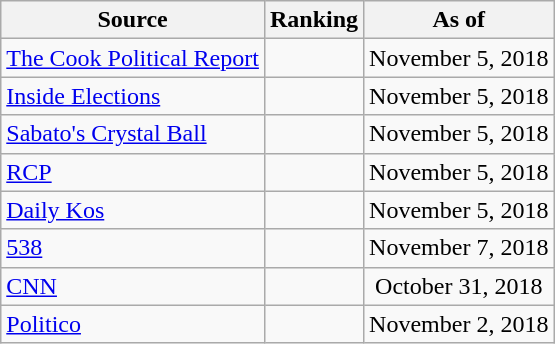<table class="wikitable" style="text-align:center">
<tr>
<th>Source</th>
<th>Ranking</th>
<th>As of</th>
</tr>
<tr>
<td align=left><a href='#'>The Cook Political Report</a></td>
<td></td>
<td>November 5, 2018</td>
</tr>
<tr>
<td align=left><a href='#'>Inside Elections</a></td>
<td></td>
<td>November 5, 2018</td>
</tr>
<tr>
<td align=left><a href='#'>Sabato's Crystal Ball</a></td>
<td></td>
<td>November 5, 2018</td>
</tr>
<tr>
<td align="left"><a href='#'>RCP</a></td>
<td></td>
<td>November 5, 2018</td>
</tr>
<tr>
<td align="left"><a href='#'>Daily Kos</a></td>
<td></td>
<td>November 5, 2018</td>
</tr>
<tr>
<td align="left"><a href='#'>538</a></td>
<td></td>
<td>November 7, 2018</td>
</tr>
<tr>
<td align="left"><a href='#'>CNN</a></td>
<td></td>
<td>October 31, 2018</td>
</tr>
<tr>
<td align="left"><a href='#'>Politico</a></td>
<td></td>
<td>November 2, 2018</td>
</tr>
</table>
